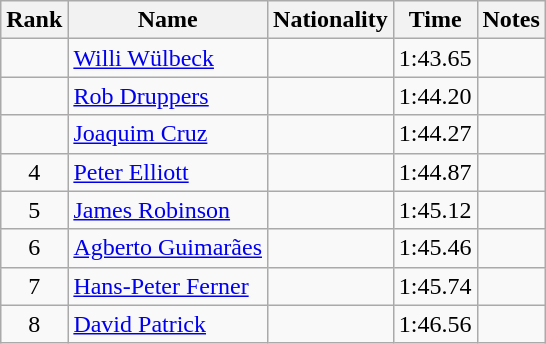<table class="wikitable sortable" style="text-align:center">
<tr>
<th>Rank</th>
<th>Name</th>
<th>Nationality</th>
<th>Time</th>
<th>Notes</th>
</tr>
<tr>
<td align="center"></td>
<td align=left><a href='#'>Willi Wülbeck</a></td>
<td align=left></td>
<td align="center">1:43.65</td>
<td></td>
</tr>
<tr>
<td align="center"></td>
<td align=left><a href='#'>Rob Druppers</a></td>
<td align=left></td>
<td align="center">1:44.20</td>
<td></td>
</tr>
<tr>
<td align="center"></td>
<td align=left><a href='#'>Joaquim Cruz</a></td>
<td align=left></td>
<td align="center">1:44.27</td>
<td></td>
</tr>
<tr>
<td align="center">4</td>
<td align=left><a href='#'>Peter Elliott</a></td>
<td align=left></td>
<td align="center">1:44.87</td>
<td></td>
</tr>
<tr>
<td align="center">5</td>
<td align=left><a href='#'>James Robinson</a></td>
<td align=left></td>
<td align="center">1:45.12</td>
<td></td>
</tr>
<tr>
<td align="center">6</td>
<td align=left><a href='#'>Agberto Guimarães</a></td>
<td align=left></td>
<td align="center">1:45.46</td>
<td></td>
</tr>
<tr>
<td align="center">7</td>
<td align=left><a href='#'>Hans-Peter Ferner</a></td>
<td align=left></td>
<td align="center">1:45.74</td>
<td></td>
</tr>
<tr>
<td align="center">8</td>
<td align=left><a href='#'>David Patrick</a></td>
<td align=left></td>
<td align="center">1:46.56</td>
<td></td>
</tr>
</table>
